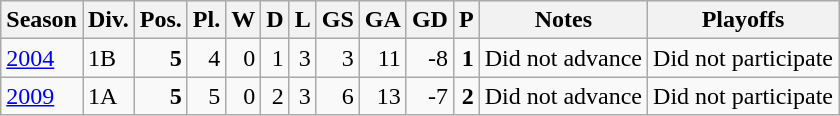<table class="wikitable">
<tr style="background:#efefef;">
<th>Season</th>
<th>Div.</th>
<th>Pos.</th>
<th>Pl.</th>
<th>W</th>
<th>D</th>
<th>L</th>
<th>GS</th>
<th>GA</th>
<th>GD</th>
<th>P</th>
<th>Notes</th>
<th>Playoffs</th>
</tr>
<tr>
<td><a href='#'>2004</a></td>
<td>1B</td>
<td align=right><strong>5</strong></td>
<td align=right>4</td>
<td align=right>0</td>
<td align=right>1</td>
<td align=right>3</td>
<td align=right>3</td>
<td align=right>11</td>
<td align=right>-8</td>
<td align=right><strong>1</strong></td>
<td>Did not advance</td>
<td>Did not participate</td>
</tr>
<tr>
<td><a href='#'>2009</a></td>
<td>1A</td>
<td align=right><strong>5</strong></td>
<td align=right>5</td>
<td align=right>0</td>
<td align=right>2</td>
<td align=right>3</td>
<td align=right>6</td>
<td align=right>13</td>
<td align=right>-7</td>
<td align=right><strong>2</strong></td>
<td>Did not advance</td>
<td>Did not participate</td>
</tr>
</table>
